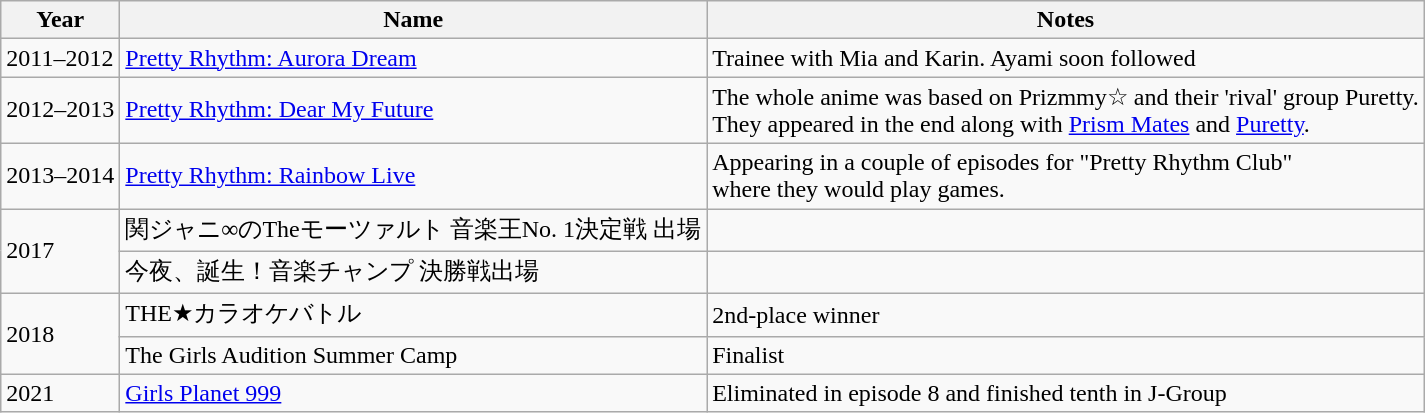<table class="wikitable">
<tr>
<th>Year</th>
<th>Name</th>
<th>Notes</th>
</tr>
<tr>
<td>2011–2012</td>
<td><a href='#'>Pretty Rhythm: Aurora Dream</a></td>
<td>Trainee with Mia and Karin. Ayami soon followed</td>
</tr>
<tr>
<td>2012–2013</td>
<td><a href='#'>Pretty Rhythm: Dear My Future</a></td>
<td>The whole anime was based on Prizmmy☆ and their 'rival' group Puretty.<br>They appeared in the end along with <a href='#'>Prism Mates</a> and <a href='#'>Puretty</a>.</td>
</tr>
<tr>
<td>2013–2014</td>
<td><a href='#'>Pretty Rhythm: Rainbow Live</a></td>
<td>Appearing in a couple of episodes for "Pretty Rhythm Club"<br>where they would play games.</td>
</tr>
<tr>
<td rowspan="2">2017</td>
<td>関ジャニ∞のTheモーツァルト 音楽王No. 1決定戦 出場</td>
<td></td>
</tr>
<tr>
<td>今夜、誕生！音楽チャンプ 決勝戦出場</td>
<td></td>
</tr>
<tr>
<td rowspan="2">2018</td>
<td>THE★カラオケバトル</td>
<td>2nd-place winner</td>
</tr>
<tr>
<td>The Girls Audition Summer Camp</td>
<td>Finalist</td>
</tr>
<tr>
<td>2021</td>
<td><a href='#'>Girls Planet 999</a></td>
<td>Eliminated in episode 8 and finished tenth in J-Group</td>
</tr>
</table>
